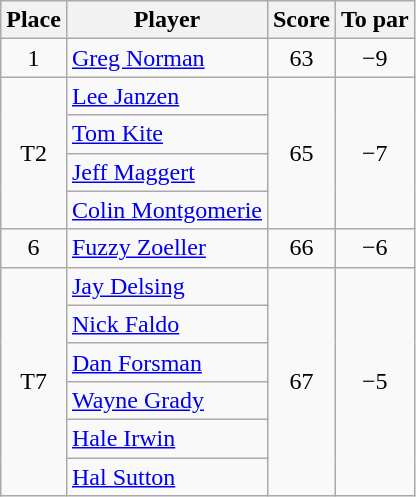<table class="wikitable">
<tr>
<th>Place</th>
<th>Player</th>
<th>Score</th>
<th>To par</th>
</tr>
<tr>
<td align=center>1</td>
<td> <a href='#'>Greg Norman</a></td>
<td align=center>63</td>
<td align=center>−9</td>
</tr>
<tr>
<td rowspan=4 align=center>T2</td>
<td> <a href='#'>Lee Janzen</a></td>
<td rowspan=4 align=center>65</td>
<td rowspan=4 align=center>−7</td>
</tr>
<tr>
<td> <a href='#'>Tom Kite</a></td>
</tr>
<tr>
<td> <a href='#'>Jeff Maggert</a></td>
</tr>
<tr>
<td> <a href='#'>Colin Montgomerie</a></td>
</tr>
<tr>
<td align=center>6</td>
<td> <a href='#'>Fuzzy Zoeller</a></td>
<td align=center>66</td>
<td align=center>−6</td>
</tr>
<tr>
<td rowspan=6 align=center>T7</td>
<td> <a href='#'>Jay Delsing</a></td>
<td rowspan=6 align=center>67</td>
<td rowspan=6 align=center>−5</td>
</tr>
<tr>
<td> <a href='#'>Nick Faldo</a></td>
</tr>
<tr>
<td> <a href='#'>Dan Forsman</a></td>
</tr>
<tr>
<td> <a href='#'>Wayne Grady</a></td>
</tr>
<tr>
<td> <a href='#'>Hale Irwin</a></td>
</tr>
<tr>
<td> <a href='#'>Hal Sutton</a></td>
</tr>
</table>
